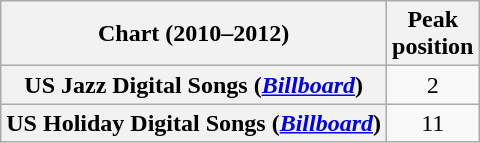<table class="wikitable sortable plainrowheaders" style="text-align:center">
<tr>
<th scope="col">Chart (2010–2012)</th>
<th scope="col">Peak<br>position</th>
</tr>
<tr>
<th scope="row">US Jazz Digital Songs (<em><a href='#'>Billboard</a></em>)</th>
<td>2</td>
</tr>
<tr>
<th scope="row">US Holiday Digital Songs (<em><a href='#'>Billboard</a></em>)</th>
<td>11</td>
</tr>
</table>
